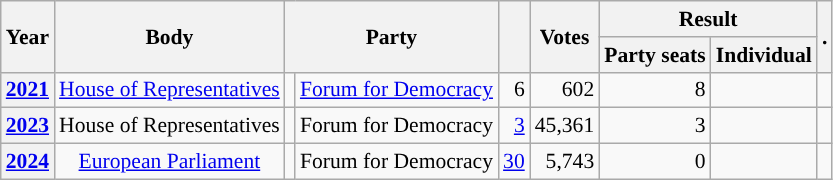<table class="wikitable plainrowheaders sortable" border=2 cellpadding=4 cellspacing=0 style="border: 1px #aaa solid; font-size: 90%; text-align:center;">
<tr>
<th scope="col" rowspan=2>Year</th>
<th scope="col" rowspan=2>Body</th>
<th scope="col" colspan=2 rowspan=2>Party</th>
<th scope="col" rowspan=2></th>
<th scope="col" rowspan=2>Votes</th>
<th scope="colgroup" colspan=2>Result</th>
<th scope="col" rowspan=2 class="unsortable">.</th>
</tr>
<tr>
<th scope="col">Party seats</th>
<th scope="col">Individual</th>
</tr>
<tr>
<th scope="row"><a href='#'>2021</a></th>
<td><a href='#'>House of Representatives</a></td>
<td style="background-color:"></td>
<td><a href='#'>Forum for Democracy</a></td>
<td style=text-align:right>6</td>
<td style=text-align:right>602</td>
<td style=text-align:right>8</td>
<td></td>
<td></td>
</tr>
<tr>
<th scope="row"><a href='#'>2023</a></th>
<td>House of Representatives</td>
<td style="background-color:"></td>
<td>Forum for Democracy</td>
<td style=text-align:right><a href='#'>3</a></td>
<td style=text-align:right>45,361</td>
<td style=text-align:right>3</td>
<td></td>
<td></td>
</tr>
<tr>
<th scope="row"><a href='#'>2024</a></th>
<td><a href='#'>European Parliament</a></td>
<td style="background-color:"></td>
<td>Forum for Democracy</td>
<td style=text-align:right><a href='#'>30</a></td>
<td style=text-align:right>5,743</td>
<td style=text-align:right>0</td>
<td></td>
<td></td>
</tr>
</table>
